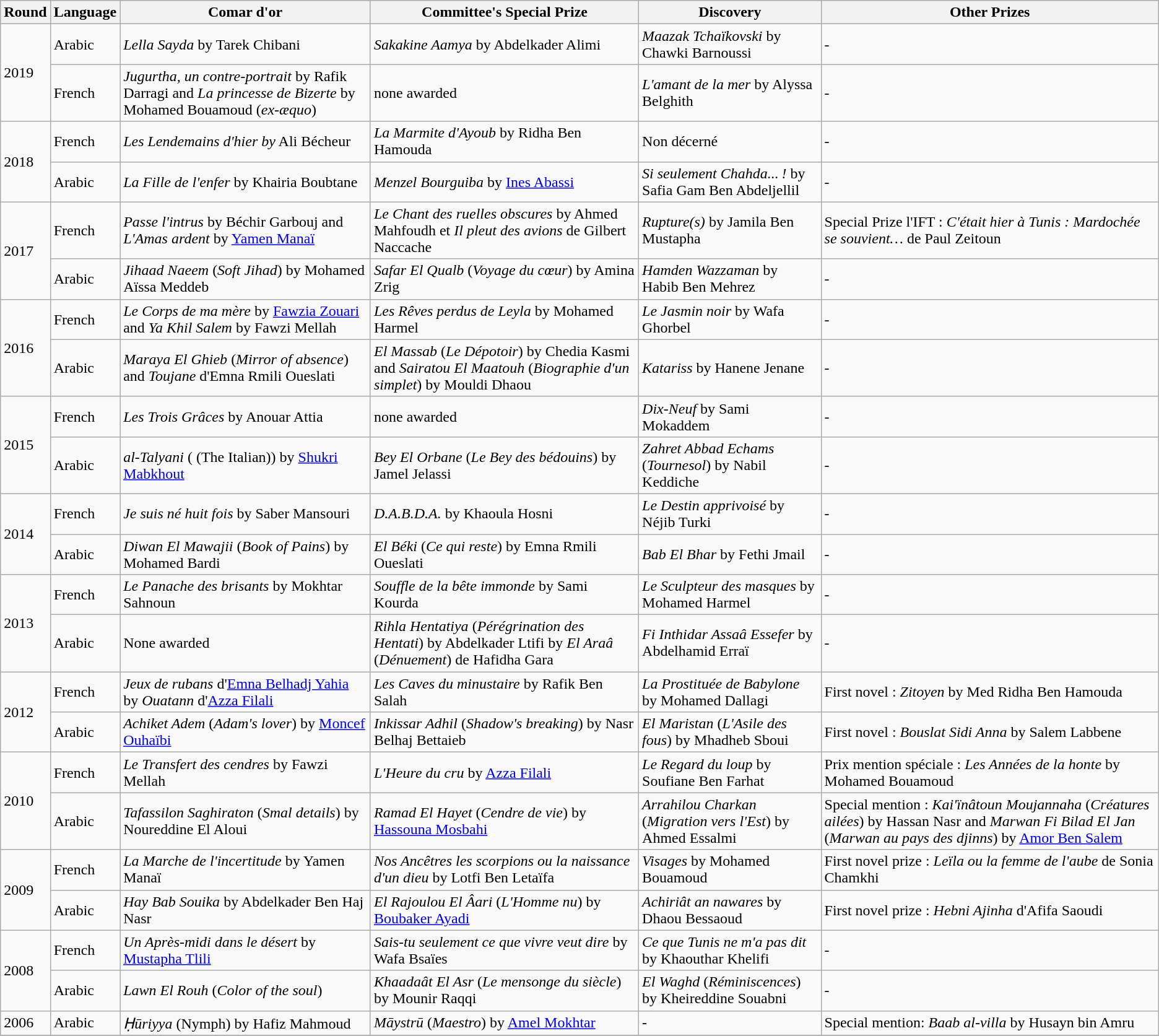<table class="wikitable centre">
<tr>
<th>Round</th>
<th>Language</th>
<th>Comar d'or</th>
<th>Committee's Special Prize</th>
<th>Discovery</th>
<th>Other Prizes</th>
</tr>
<tr>
<td rowspan="2">2019</td>
<td>Arabic</td>
<td><em>Lella Sayda</em> by Tarek Chibani</td>
<td><em>Sakakine Aamya</em> by Abdelkader Alimi</td>
<td><em>Maazak Tchaïkovski</em> by Chawki Barnoussi</td>
<td>-</td>
</tr>
<tr>
<td>French</td>
<td><em>Jugurtha, un contre-portrait</em> by Rafik Darragi and <em>La princesse de Bizerte</em> by Mohamed Bouamoud (<em>ex-æquo</em>)</td>
<td>none awarded</td>
<td><em>L'amant de la mer</em> by Alyssa Belghith</td>
<td>-</td>
</tr>
<tr>
<td rowspan="2">2018</td>
<td>French</td>
<td><em>Les Lendemains d'hier by</em> Ali Bécheur</td>
<td><em>La Marmite d'Ayoub</em> by Ridha Ben Hamouda</td>
<td>Non décerné</td>
<td>-</td>
</tr>
<tr>
<td>Arabic</td>
<td><em>La Fille de l'enfer</em> by Khairia Boubtane</td>
<td><em>Menzel Bourguiba</em> by <a href='#'>Ines Abassi</a></td>
<td><em>Si seulement Chahda... !</em> by Safia Gam Ben Abdeljellil</td>
<td>-</td>
</tr>
<tr>
<td rowspan="2">2017</td>
<td>French</td>
<td><em>Passe l'intrus</em> by Béchir Garbouj and <em>L'Amas ardent</em> by <a href='#'>Yamen Manaï</a></td>
<td><em>Le Chant des ruelles obscures</em> by Ahmed Mahfoudh et <em>Il pleut des avions</em> de Gilbert Naccache</td>
<td><em>Rupture(s)</em> by Jamila Ben Mustapha</td>
<td>Special Prize l'IFT : <em>C'était hier à Tunis : Mardochée se souvient…</em> de Paul Zeitoun</td>
</tr>
<tr>
<td>Arabic</td>
<td><em>Jihaad Naeem</em> (<em>Soft Jihad</em>) by Mohamed Aïssa Meddeb</td>
<td><em>Safar El Qualb</em> (<em>Voyage du cœur</em>) by Amina Zrig</td>
<td><em>Hamden Wazzaman</em> by Habib Ben Mehrez</td>
<td>-</td>
</tr>
<tr>
<td rowspan="2">2016</td>
<td>French</td>
<td><em>Le Corps de ma mère</em> by <a href='#'>Fawzia Zouari</a> and <em>Ya Khil Salem</em> by Fawzi Mellah</td>
<td><em>Les Rêves perdus de Leyla</em> by Mohamed Harmel</td>
<td><em>Le Jasmin noir</em> by Wafa Ghorbel</td>
<td>-</td>
</tr>
<tr>
<td>Arabic</td>
<td><em>Maraya El Ghieb</em> (<em>Mirror of absence</em>) and <em>Toujane</em> d'Emna Rmili Oueslati</td>
<td><em>El Massab</em> (<em>Le Dépotoir</em>) by Chedia Kasmi and <em>Sairatou El Maatouh</em> (<em>Biographie d'un simplet</em>) by Mouldi Dhaou</td>
<td><em>Katariss</em> by Hanene Jenane</td>
<td>-</td>
</tr>
<tr>
<td rowspan="2">2015</td>
<td>French</td>
<td><em>Les Trois Grâces</em> by Anouar Attia</td>
<td>none awarded</td>
<td><em>Dix-Neuf</em> by Sami Mokaddem</td>
<td>-</td>
</tr>
<tr>
<td>Arabic</td>
<td><em>al-Talyani</em> ( (The Italian)) by <a href='#'>Shukri Mabkhout</a></td>
<td><em>Bey El Orbane</em> (<em>Le Bey des bédouins</em>) by Jamel Jelassi</td>
<td><em>Zahret Abbad Echams</em> (<em>Tournesol</em>) by Nabil Keddiche</td>
<td>-</td>
</tr>
<tr>
<td rowspan="2">2014</td>
<td>French</td>
<td><em>Je suis né huit fois</em> by Saber Mansouri</td>
<td><em>D.A.B.D.A.</em> by Khaoula Hosni</td>
<td><em>Le Destin apprivoisé</em> by Néjib Turki</td>
<td>-</td>
</tr>
<tr>
<td>Arabic</td>
<td><em>Diwan El Mawajii</em> (<em>Book of Pains</em>) by Mohamed Bardi</td>
<td><em>El Béki</em> (<em>Ce qui reste</em>) by Emna Rmili Oueslati</td>
<td><em>Bab El Bhar</em> by Fethi Jmail</td>
<td>-</td>
</tr>
<tr>
<td rowspan="2">2013</td>
<td>French</td>
<td><em>Le Panache des brisants</em> by Mokhtar Sahnoun</td>
<td><em>Souffle de la bête immonde</em> by Sami Kourda</td>
<td><em>Le Sculpteur des masques</em> by Mohamed Harmel</td>
<td>-</td>
</tr>
<tr>
<td>Arabic</td>
<td>None awarded</td>
<td><em>Rihla Hentatiya</em> (<em>Pérégrination des Hentati</em>) by Abdelkader Ltifi by <em>El Araâ</em> (<em>Dénuement</em>) de Hafidha Gara</td>
<td><em>Fi Inthidar Assaâ Essefer</em> by Abdelhamid Erraï</td>
<td>-</td>
</tr>
<tr>
<td rowspan="2">2012</td>
<td>French</td>
<td><em>Jeux de rubans</em> d'<a href='#'>Emna Belhadj Yahia</a> by <em>Ouatann</em> d'<a href='#'>Azza Filali</a></td>
<td><em>Les Caves du minustaire</em> by Rafik Ben Salah</td>
<td><em>La Prostituée de Babylone</em> by Mohamed Dallagi</td>
<td>First novel : <em>Zitoyen</em> by Med Ridha Ben Hamouda</td>
</tr>
<tr>
<td>Arabic</td>
<td><em>Achiket Adem</em> (<em>Adam's lover</em>) by <a href='#'>Moncef Ouhaïbi</a></td>
<td><em>Inkissar Adhil</em> (<em>Shadow's breaking</em>) by Nasr Belhaj Bettaieb</td>
<td><em>El Maristan</em> (<em>L'Asile des fous</em>) by Mhadheb Sboui</td>
<td>First novel : <em>Bouslat Sidi Anna</em> by Salem Labbene</td>
</tr>
<tr>
<td rowspan="2">2010</td>
<td>French</td>
<td><em>Le Transfert des cendres</em> by Fawzi Mellah</td>
<td><em>L'Heure du cru</em> by <a href='#'>Azza Filali</a></td>
<td><em>Le Regard du loup</em> by Soufiane Ben Farhat</td>
<td>Prix mention spéciale : <em>Les Années de la honte</em> by Mohamed Bouamoud</td>
</tr>
<tr>
<td>Arabic</td>
<td><em>Tafassilon Saghiraton</em> (<em>Smal details</em>) by Noureddine El Aloui</td>
<td><em>Ramad El Hayet</em> (<em>Cendre de vie</em>) by <a href='#'>Hassouna Mosbahi</a></td>
<td><em>Arrahilou Charkan</em> (<em>Migration vers l'Est</em>) by Ahmed Essalmi</td>
<td>Special mention : <em>Kai'ïnâtoun Moujannaha</em> (<em>Créatures ailées</em>) by Hassan Nasr and <em>Marwan Fi Bilad El Jan</em> (<em>Marwan au pays des djinns</em>) by <a href='#'>Amor Ben Salem</a></td>
</tr>
<tr>
<td rowspan="2">2009</td>
<td>French</td>
<td><em>La Marche de l'incertitude</em> by Yamen Manaï</td>
<td><em>Nos Ancêtres les scorpions ou la naissance d'un dieu</em> by Lotfi Ben Letaïfa</td>
<td><em>Visages</em> by Mohamed Bouamoud</td>
<td>First novel prize : <em>Leïla ou la femme de l'aube</em> de Sonia Chamkhi</td>
</tr>
<tr>
<td>Arabic</td>
<td><em>Hay Bab Souika</em> by Abdelkader Ben Haj Nasr</td>
<td><em>El Rajoulou El Âari</em> (<em>L'Homme nu</em>) by <a href='#'>Boubaker Ayadi</a></td>
<td><em>Achiriât an nawares</em> by Dhaou Bessaoud</td>
<td>First novel prize : <em>Hebni Ajinha</em> d'Afifa Saoudi</td>
</tr>
<tr>
<td rowspan="2">2008</td>
<td>French</td>
<td><em>Un Après-midi dans le désert</em> by <a href='#'>Mustapha Tlili</a></td>
<td><em>Sais-tu seulement ce que vivre veut dire</em> by Wafa Bsaïes</td>
<td><em>Ce que Tunis ne m'a pas dit</em> by Khaouthar Khelifi</td>
<td>-</td>
</tr>
<tr>
<td>Arabic</td>
<td><em>Lawn El Rouh</em> (<em>Color of the soul</em>)</td>
<td><em>Khaadaât El Asr</em> (<em>Le mensonge du siècle</em>) by Mounir Raqqi</td>
<td><em>El Waghd</em> (<em>Réminiscences</em>) by Kheireddine Souabni</td>
<td>-</td>
</tr>
<tr>
<td>2006</td>
<td>Arabic</td>
<td><em>Ḥūriyya</em> (Nymph) by Hafiz Mahmoud</td>
<td><em>Māystrū</em> (<em>Maestro</em>) by <a href='#'>Amel Mokhtar</a></td>
<td>-</td>
<td>Special mention: <em>Baab al-villa</em> by Husayn bin Amru</td>
</tr>
<tr>
</tr>
</table>
